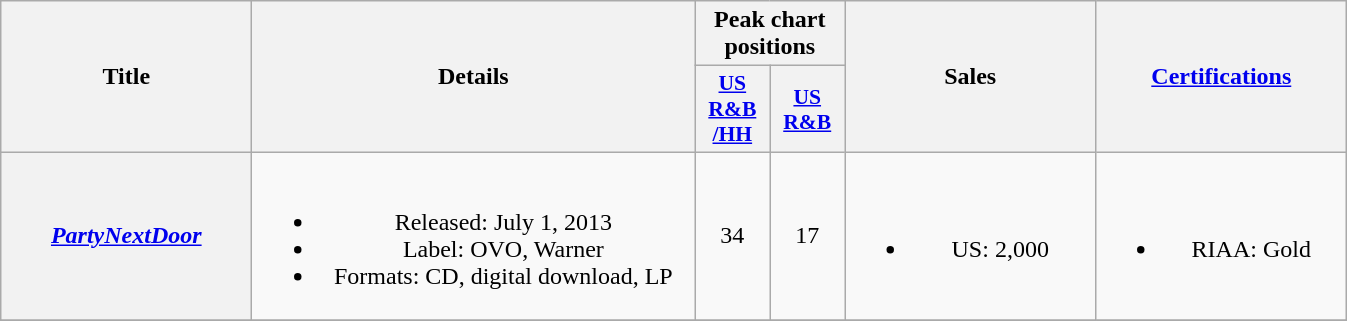<table class="wikitable plainrowheaders" style="text-align:center;">
<tr>
<th scope="col" rowspan="2" style="width:10em;">Title</th>
<th scope="col" rowspan="2" style="width:18em;">Details</th>
<th scope="col" colspan="2">Peak chart positions</th>
<th scope="col" rowspan="2" style="width:10em;">Sales</th>
<th scope="col" rowspan="2" style="width:10em;"><a href='#'>Certifications</a></th>
</tr>
<tr>
<th scope="col" style="width:3em;font-size:90%;"><a href='#'>US<br>R&B<br>/HH</a><br></th>
<th scope="col" style="width:3em;font-size:90%;"><a href='#'>US<br>R&B</a><br></th>
</tr>
<tr>
<th scope="row"><em><a href='#'>PartyNextDoor</a></em></th>
<td><br><ul><li>Released: July 1, 2013</li><li>Label: OVO, Warner</li><li>Formats: CD, digital download, LP</li></ul></td>
<td>34</td>
<td>17</td>
<td><br><ul><li>US: 2,000</li></ul></td>
<td><br><ul><li>RIAA: Gold</li></ul></td>
</tr>
<tr>
</tr>
</table>
